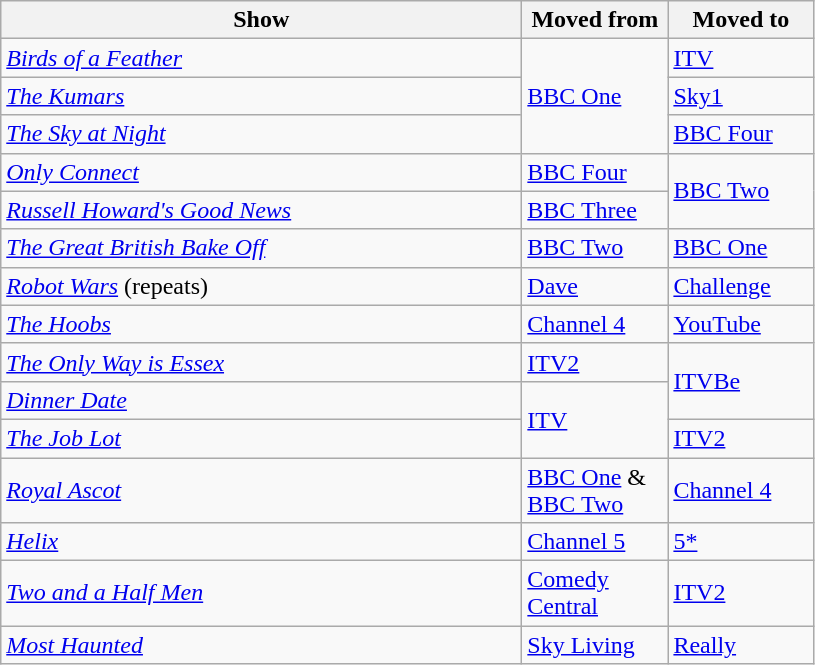<table class="wikitable">
<tr>
<th width=340>Show</th>
<th width=90>Moved from</th>
<th width=90>Moved to</th>
</tr>
<tr>
<td><em><a href='#'>Birds of a Feather</a></em></td>
<td rowspan=3><a href='#'>BBC One</a></td>
<td><a href='#'>ITV</a></td>
</tr>
<tr>
<td><em><a href='#'>The Kumars</a></em></td>
<td><a href='#'>Sky1</a></td>
</tr>
<tr>
<td><em><a href='#'>The Sky at Night</a></em></td>
<td><a href='#'>BBC Four</a></td>
</tr>
<tr>
<td><em><a href='#'>Only Connect</a></em></td>
<td><a href='#'>BBC Four</a></td>
<td rowspan="2"><a href='#'>BBC Two</a></td>
</tr>
<tr>
<td><em><a href='#'>Russell Howard's Good News</a></em></td>
<td><a href='#'>BBC Three</a></td>
</tr>
<tr>
<td><em><a href='#'>The Great British Bake Off</a></em></td>
<td><a href='#'>BBC Two</a></td>
<td><a href='#'>BBC One</a></td>
</tr>
<tr>
<td><em><a href='#'>Robot Wars</a></em> (repeats)</td>
<td><a href='#'>Dave</a></td>
<td><a href='#'>Challenge</a></td>
</tr>
<tr>
<td><em><a href='#'>The Hoobs</a></em></td>
<td><a href='#'>Channel 4</a></td>
<td><a href='#'>YouTube</a></td>
</tr>
<tr>
<td><em><a href='#'>The Only Way is Essex</a></em></td>
<td><a href='#'>ITV2</a></td>
<td rowspan="2"><a href='#'>ITVBe</a></td>
</tr>
<tr>
<td><em><a href='#'>Dinner Date</a></em></td>
<td rowspan="2"><a href='#'>ITV</a></td>
</tr>
<tr>
<td><em><a href='#'>The Job Lot</a></em></td>
<td><a href='#'>ITV2</a></td>
</tr>
<tr>
<td><em><a href='#'>Royal Ascot</a></em></td>
<td><a href='#'>BBC One</a> & <a href='#'>BBC Two</a></td>
<td><a href='#'>Channel 4</a></td>
</tr>
<tr>
<td><em><a href='#'>Helix</a></em></td>
<td><a href='#'>Channel 5</a></td>
<td><a href='#'>5*</a></td>
</tr>
<tr>
<td><em><a href='#'>Two and a Half Men</a></em></td>
<td><a href='#'>Comedy Central</a></td>
<td><a href='#'>ITV2</a></td>
</tr>
<tr>
<td><em><a href='#'>Most Haunted</a></em></td>
<td><a href='#'>Sky Living</a></td>
<td><a href='#'>Really</a></td>
</tr>
</table>
